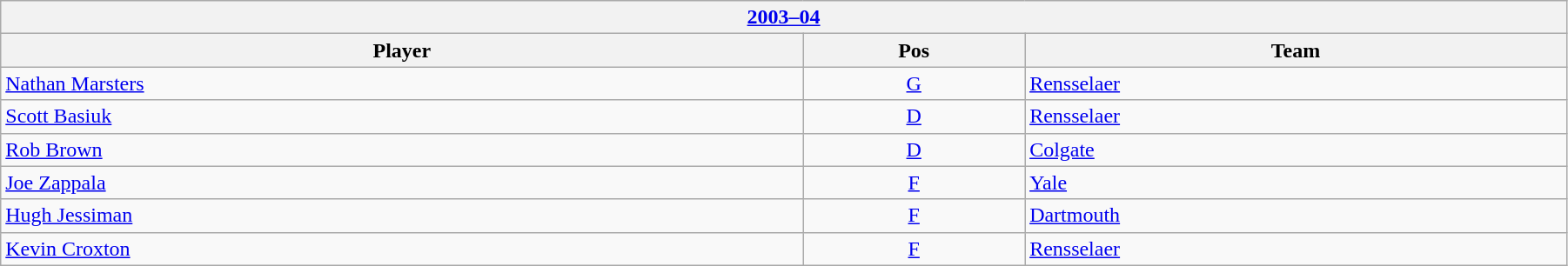<table class="wikitable" width=95%>
<tr>
<th colspan=3><a href='#'>2003–04</a></th>
</tr>
<tr>
<th>Player</th>
<th>Pos</th>
<th>Team</th>
</tr>
<tr>
<td><a href='#'>Nathan Marsters</a></td>
<td align=center><a href='#'>G</a></td>
<td><a href='#'>Rensselaer</a></td>
</tr>
<tr>
<td><a href='#'>Scott Basiuk</a></td>
<td align=center><a href='#'>D</a></td>
<td><a href='#'>Rensselaer</a></td>
</tr>
<tr>
<td><a href='#'>Rob Brown</a></td>
<td align=center><a href='#'>D</a></td>
<td><a href='#'>Colgate</a></td>
</tr>
<tr>
<td><a href='#'>Joe Zappala</a></td>
<td align=center><a href='#'>F</a></td>
<td><a href='#'>Yale</a></td>
</tr>
<tr>
<td><a href='#'>Hugh Jessiman</a></td>
<td align=center><a href='#'>F</a></td>
<td><a href='#'>Dartmouth</a></td>
</tr>
<tr>
<td><a href='#'>Kevin Croxton</a></td>
<td align=center><a href='#'>F</a></td>
<td><a href='#'>Rensselaer</a></td>
</tr>
</table>
